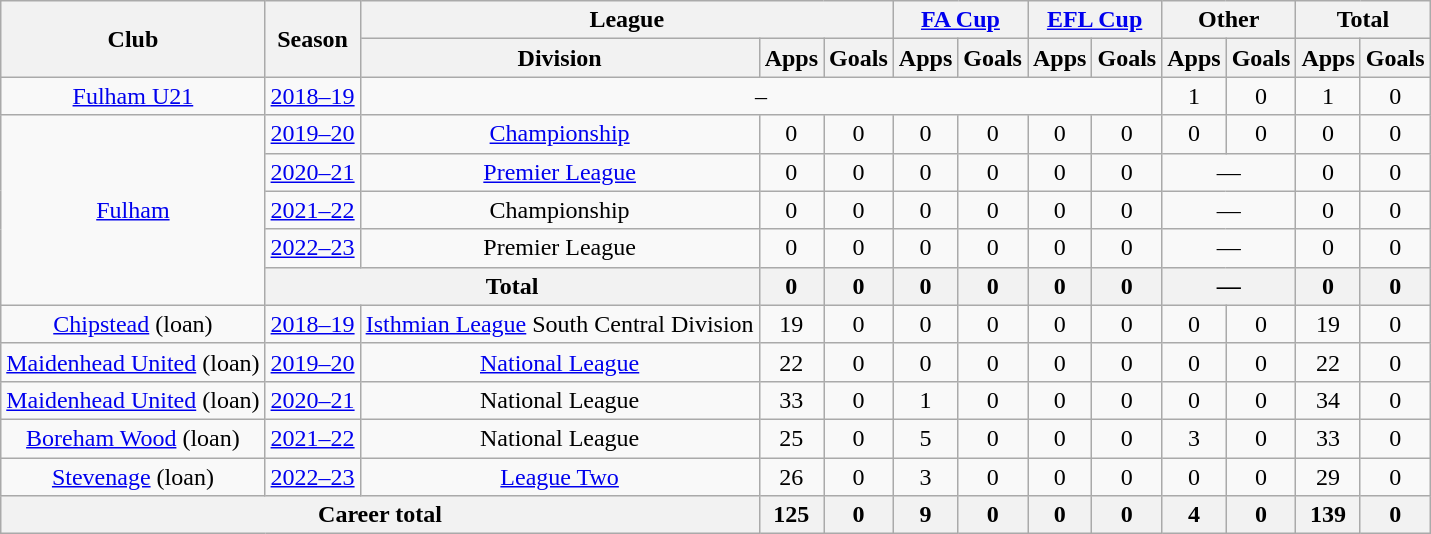<table class=wikitable style="text-align: center">
<tr>
<th rowspan=2>Club</th>
<th rowspan=2>Season</th>
<th colspan=3>League</th>
<th colspan=2><a href='#'>FA Cup</a></th>
<th colspan=2><a href='#'>EFL Cup</a></th>
<th colspan=2>Other</th>
<th colspan=2>Total</th>
</tr>
<tr>
<th>Division</th>
<th>Apps</th>
<th>Goals</th>
<th>Apps</th>
<th>Goals</th>
<th>Apps</th>
<th>Goals</th>
<th>Apps</th>
<th>Goals</th>
<th>Apps</th>
<th>Goals</th>
</tr>
<tr>
<td><a href='#'>Fulham U21</a></td>
<td><a href='#'>2018–19</a></td>
<td colspan="7">–</td>
<td>1</td>
<td>0</td>
<td>1</td>
<td>0</td>
</tr>
<tr>
<td rowspan=5><a href='#'>Fulham</a></td>
<td><a href='#'>2019–20</a></td>
<td><a href='#'>Championship</a></td>
<td>0</td>
<td>0</td>
<td>0</td>
<td>0</td>
<td>0</td>
<td>0</td>
<td>0</td>
<td>0</td>
<td>0</td>
<td>0</td>
</tr>
<tr>
<td><a href='#'>2020–21</a></td>
<td><a href='#'>Premier League</a></td>
<td>0</td>
<td>0</td>
<td>0</td>
<td>0</td>
<td>0</td>
<td>0</td>
<td colspan=2>—</td>
<td>0</td>
<td>0</td>
</tr>
<tr>
<td><a href='#'>2021–22</a></td>
<td>Championship</td>
<td>0</td>
<td>0</td>
<td>0</td>
<td>0</td>
<td>0</td>
<td>0</td>
<td colspan=2>—</td>
<td>0</td>
<td>0</td>
</tr>
<tr>
<td><a href='#'>2022–23</a></td>
<td>Premier League</td>
<td>0</td>
<td>0</td>
<td>0</td>
<td>0</td>
<td>0</td>
<td>0</td>
<td colspan=2>—</td>
<td>0</td>
<td>0</td>
</tr>
<tr>
<th colspan=2>Total</th>
<th>0</th>
<th>0</th>
<th>0</th>
<th>0</th>
<th>0</th>
<th>0</th>
<th colspan=2>—</th>
<th>0</th>
<th>0</th>
</tr>
<tr>
<td><a href='#'>Chipstead</a> (loan)</td>
<td><a href='#'>2018–19</a></td>
<td><a href='#'>Isthmian League</a> South Central Division</td>
<td>19</td>
<td>0</td>
<td>0</td>
<td>0</td>
<td 0>0</td>
<td>0</td>
<td>0</td>
<td>0</td>
<td>19</td>
<td>0</td>
</tr>
<tr>
<td><a href='#'>Maidenhead United</a> (loan)</td>
<td><a href='#'>2019–20</a></td>
<td><a href='#'>National League</a></td>
<td>22</td>
<td>0</td>
<td>0</td>
<td>0</td>
<td 0>0</td>
<td>0</td>
<td>0</td>
<td>0</td>
<td>22</td>
<td>0</td>
</tr>
<tr>
<td><a href='#'>Maidenhead United</a> (loan)</td>
<td><a href='#'>2020–21</a></td>
<td>National League</td>
<td>33</td>
<td>0</td>
<td>1</td>
<td>0</td>
<td 0>0</td>
<td>0</td>
<td>0</td>
<td>0</td>
<td>34</td>
<td>0</td>
</tr>
<tr>
<td><a href='#'>Boreham Wood</a> (loan)</td>
<td><a href='#'>2021–22</a></td>
<td>National League</td>
<td>25</td>
<td>0</td>
<td>5</td>
<td>0</td>
<td 0>0</td>
<td>0</td>
<td>3</td>
<td>0</td>
<td>33</td>
<td>0</td>
</tr>
<tr>
<td><a href='#'>Stevenage</a> (loan)</td>
<td><a href='#'>2022–23</a></td>
<td><a href='#'>League Two</a></td>
<td>26</td>
<td>0</td>
<td>3</td>
<td>0</td>
<td 0>0</td>
<td>0</td>
<td>0</td>
<td>0</td>
<td>29</td>
<td>0</td>
</tr>
<tr>
<th colspan=3>Career total</th>
<th>125</th>
<th>0</th>
<th>9</th>
<th>0</th>
<th>0</th>
<th>0</th>
<th>4</th>
<th>0</th>
<th>139</th>
<th>0</th>
</tr>
</table>
